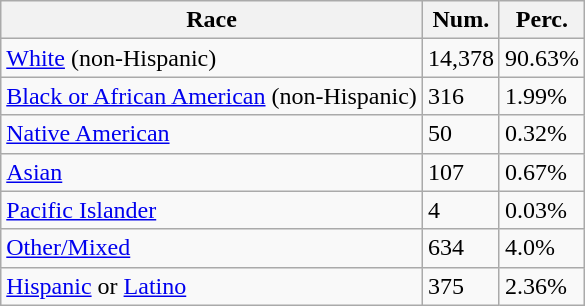<table class="wikitable">
<tr>
<th>Race</th>
<th>Num.</th>
<th>Perc.</th>
</tr>
<tr>
<td><a href='#'>White</a> (non-Hispanic)</td>
<td>14,378</td>
<td>90.63%</td>
</tr>
<tr>
<td><a href='#'>Black or African American</a> (non-Hispanic)</td>
<td>316</td>
<td>1.99%</td>
</tr>
<tr>
<td><a href='#'>Native American</a></td>
<td>50</td>
<td>0.32%</td>
</tr>
<tr>
<td><a href='#'>Asian</a></td>
<td>107</td>
<td>0.67%</td>
</tr>
<tr>
<td><a href='#'>Pacific Islander</a></td>
<td>4</td>
<td>0.03%</td>
</tr>
<tr>
<td><a href='#'>Other/Mixed</a></td>
<td>634</td>
<td>4.0%</td>
</tr>
<tr>
<td><a href='#'>Hispanic</a> or <a href='#'>Latino</a></td>
<td>375</td>
<td>2.36%</td>
</tr>
</table>
